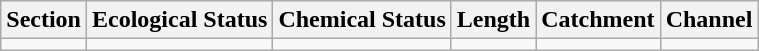<table class="wikitable">
<tr>
<th>Section</th>
<th>Ecological Status</th>
<th>Chemical Status</th>
<th>Length</th>
<th>Catchment</th>
<th>Channel</th>
</tr>
<tr>
<td></td>
<td></td>
<td></td>
<td></td>
<td></td>
<td></td>
</tr>
</table>
